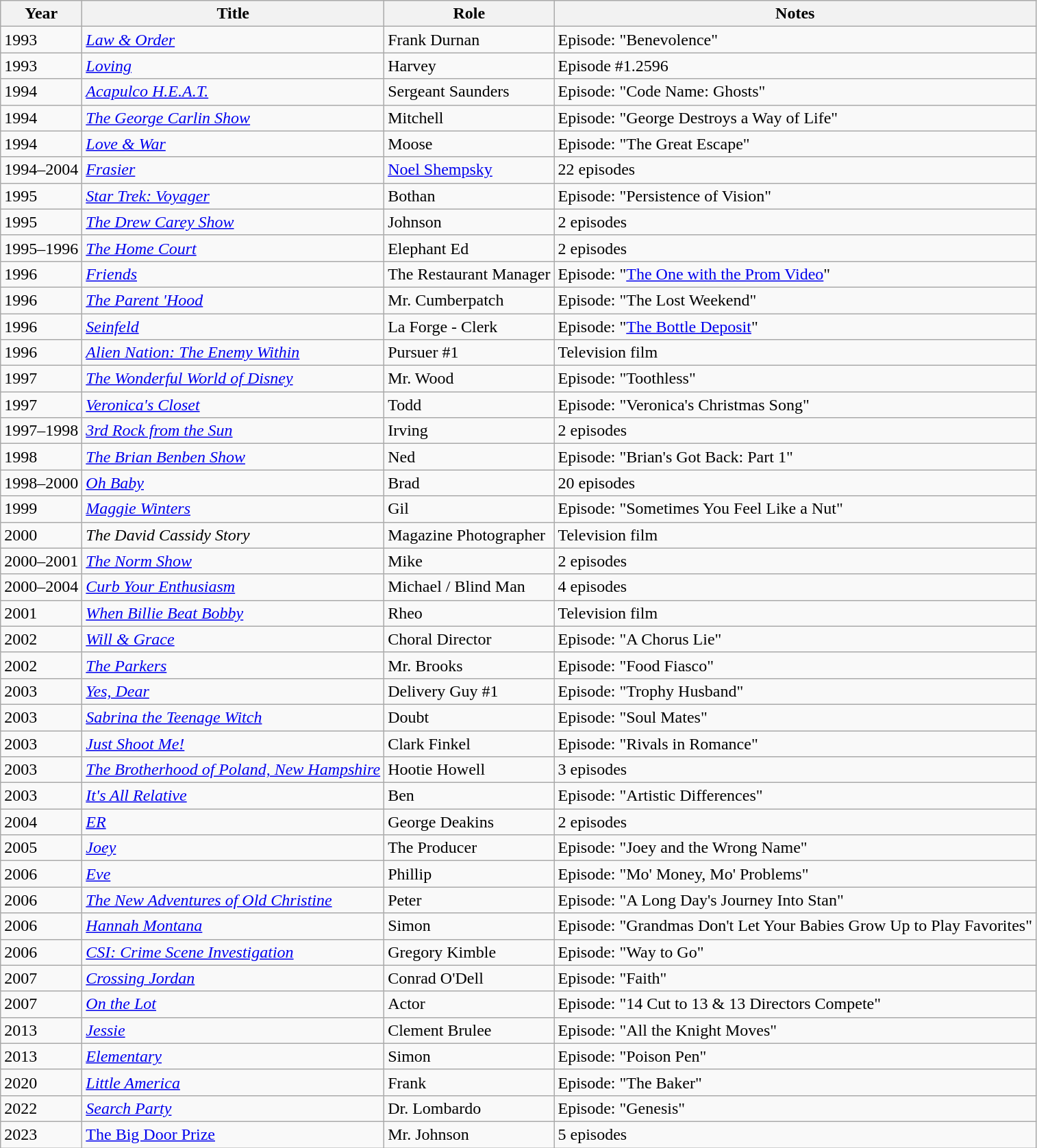<table class="wikitable">
<tr>
<th>Year</th>
<th>Title</th>
<th>Role</th>
<th>Notes</th>
</tr>
<tr>
<td>1993</td>
<td><em><a href='#'>Law & Order</a></em></td>
<td>Frank Durnan</td>
<td>Episode: "Benevolence"</td>
</tr>
<tr>
<td>1993</td>
<td><a href='#'><em>Loving</em></a></td>
<td>Harvey</td>
<td>Episode #1.2596</td>
</tr>
<tr>
<td>1994</td>
<td><em><a href='#'>Acapulco H.E.A.T.</a></em></td>
<td>Sergeant Saunders</td>
<td>Episode: "Code Name: Ghosts"</td>
</tr>
<tr>
<td>1994</td>
<td><em><a href='#'>The George Carlin Show</a></em></td>
<td>Mitchell</td>
<td>Episode: "George Destroys a Way of Life"</td>
</tr>
<tr>
<td>1994</td>
<td><a href='#'><em>Love & War</em></a></td>
<td>Moose</td>
<td>Episode: "The Great Escape"</td>
</tr>
<tr>
<td>1994–2004</td>
<td><em><a href='#'>Frasier</a></em></td>
<td><a href='#'>Noel Shempsky</a></td>
<td>22 episodes</td>
</tr>
<tr>
<td>1995</td>
<td><em><a href='#'>Star Trek: Voyager</a></em></td>
<td>Bothan</td>
<td>Episode: "Persistence of Vision"</td>
</tr>
<tr>
<td>1995</td>
<td><em><a href='#'>The Drew Carey Show</a></em></td>
<td>Johnson</td>
<td>2 episodes</td>
</tr>
<tr>
<td>1995–1996</td>
<td><em><a href='#'>The Home Court</a></em></td>
<td>Elephant Ed</td>
<td>2 episodes</td>
</tr>
<tr>
<td>1996</td>
<td><em><a href='#'>Friends</a></em></td>
<td>The Restaurant Manager</td>
<td>Episode: "<a href='#'>The One with the Prom Video</a>"</td>
</tr>
<tr>
<td>1996</td>
<td><em><a href='#'>The Parent 'Hood</a></em></td>
<td>Mr. Cumberpatch</td>
<td>Episode: "The Lost Weekend"</td>
</tr>
<tr>
<td>1996</td>
<td><em><a href='#'>Seinfeld</a></em></td>
<td>La Forge - Clerk</td>
<td>Episode: "<a href='#'>The Bottle Deposit</a>"</td>
</tr>
<tr>
<td>1996</td>
<td><em><a href='#'>Alien Nation: The Enemy Within</a></em></td>
<td>Pursuer #1</td>
<td>Television film</td>
</tr>
<tr>
<td>1997</td>
<td><em><a href='#'>The Wonderful World of Disney</a></em></td>
<td>Mr. Wood</td>
<td>Episode: "Toothless"</td>
</tr>
<tr>
<td>1997</td>
<td><em><a href='#'>Veronica's Closet</a></em></td>
<td>Todd</td>
<td>Episode: "Veronica's Christmas Song"</td>
</tr>
<tr>
<td>1997–1998</td>
<td><em><a href='#'>3rd Rock from the Sun</a></em></td>
<td>Irving</td>
<td>2 episodes</td>
</tr>
<tr>
<td>1998</td>
<td><em><a href='#'>The Brian Benben Show</a></em></td>
<td>Ned</td>
<td>Episode: "Brian's Got Back: Part 1"</td>
</tr>
<tr>
<td>1998–2000</td>
<td><a href='#'><em>Oh Baby</em></a></td>
<td>Brad</td>
<td>20 episodes</td>
</tr>
<tr>
<td>1999</td>
<td><em><a href='#'>Maggie Winters</a></em></td>
<td>Gil</td>
<td>Episode: "Sometimes You Feel Like a Nut"</td>
</tr>
<tr>
<td>2000</td>
<td><em>The David Cassidy Story</em></td>
<td>Magazine Photographer</td>
<td>Television film</td>
</tr>
<tr>
<td>2000–2001</td>
<td><em><a href='#'>The Norm Show</a></em></td>
<td>Mike</td>
<td>2 episodes</td>
</tr>
<tr>
<td>2000–2004</td>
<td><em><a href='#'>Curb Your Enthusiasm</a></em></td>
<td>Michael / Blind Man</td>
<td>4 episodes</td>
</tr>
<tr>
<td>2001</td>
<td><em><a href='#'>When Billie Beat Bobby</a></em></td>
<td>Rheo</td>
<td>Television film</td>
</tr>
<tr>
<td>2002</td>
<td><em><a href='#'>Will & Grace</a></em></td>
<td>Choral Director</td>
<td>Episode: "A Chorus Lie"</td>
</tr>
<tr>
<td>2002</td>
<td><em><a href='#'>The Parkers</a></em></td>
<td>Mr. Brooks</td>
<td>Episode: "Food Fiasco"</td>
</tr>
<tr>
<td>2003</td>
<td><em><a href='#'>Yes, Dear</a></em></td>
<td>Delivery Guy #1</td>
<td>Episode: "Trophy Husband"</td>
</tr>
<tr>
<td>2003</td>
<td><a href='#'><em>Sabrina the Teenage Witch</em></a></td>
<td>Doubt</td>
<td>Episode: "Soul Mates"</td>
</tr>
<tr>
<td>2003</td>
<td><em><a href='#'>Just Shoot Me!</a></em></td>
<td>Clark Finkel</td>
<td>Episode: "Rivals in Romance"</td>
</tr>
<tr>
<td>2003</td>
<td><em><a href='#'>The Brotherhood of Poland, New Hampshire</a></em></td>
<td>Hootie Howell</td>
<td>3 episodes</td>
</tr>
<tr>
<td>2003</td>
<td><em><a href='#'>It's All Relative</a></em></td>
<td>Ben</td>
<td>Episode: "Artistic Differences"</td>
</tr>
<tr>
<td>2004</td>
<td><a href='#'><em>ER</em></a></td>
<td>George Deakins</td>
<td>2 episodes</td>
</tr>
<tr>
<td>2005</td>
<td><a href='#'><em>Joey</em></a></td>
<td>The Producer</td>
<td>Episode: "Joey and the Wrong Name"</td>
</tr>
<tr>
<td>2006</td>
<td><a href='#'><em>Eve</em></a></td>
<td>Phillip</td>
<td>Episode: "Mo' Money, Mo' Problems"</td>
</tr>
<tr>
<td>2006</td>
<td><em><a href='#'>The New Adventures of Old Christine</a></em></td>
<td>Peter</td>
<td>Episode: "A Long Day's Journey Into Stan"</td>
</tr>
<tr>
<td>2006</td>
<td><em><a href='#'>Hannah Montana</a></em></td>
<td>Simon</td>
<td>Episode: "Grandmas Don't Let Your Babies Grow Up to Play Favorites"</td>
</tr>
<tr>
<td>2006</td>
<td><em><a href='#'>CSI: Crime Scene Investigation</a></em></td>
<td>Gregory Kimble</td>
<td>Episode: "Way to Go"</td>
</tr>
<tr>
<td>2007</td>
<td><em><a href='#'>Crossing Jordan</a></em></td>
<td>Conrad O'Dell</td>
<td>Episode: "Faith"</td>
</tr>
<tr>
<td>2007</td>
<td><em><a href='#'>On the Lot</a></em></td>
<td>Actor</td>
<td>Episode: "14 Cut to 13 & 13 Directors Compete"</td>
</tr>
<tr>
<td>2013</td>
<td><a href='#'><em>Jessie</em></a></td>
<td>Clement Brulee</td>
<td>Episode: "All the Knight Moves"</td>
</tr>
<tr>
<td>2013</td>
<td><a href='#'><em>Elementary</em></a></td>
<td>Simon</td>
<td>Episode: "Poison Pen"</td>
</tr>
<tr>
<td>2020</td>
<td><a href='#'><em>Little America</em></a></td>
<td>Frank</td>
<td>Episode: "The Baker"</td>
</tr>
<tr>
<td>2022</td>
<td><a href='#'><em>Search Party</em></a></td>
<td>Dr. Lombardo</td>
<td>Episode: "Genesis"</td>
</tr>
<tr>
<td>2023</td>
<td><a href='#'>The Big Door Prize</a></td>
<td>Mr. Johnson</td>
<td>5 episodes</td>
</tr>
</table>
